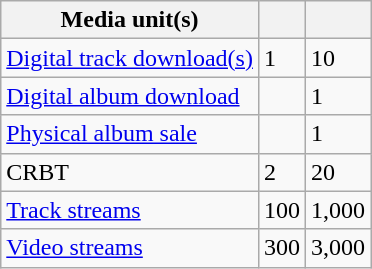<table class="wikitable">
<tr>
<th>Media unit(s)</th>
<th></th>
<th></th>
</tr>
<tr>
<td><a href='#'>Digital track download(s)</a></td>
<td>1</td>
<td>10</td>
</tr>
<tr>
<td><a href='#'>Digital album download</a></td>
<td></td>
<td>1</td>
</tr>
<tr>
<td><a href='#'>Physical album sale</a></td>
<td></td>
<td>1</td>
</tr>
<tr>
<td>CRBT </td>
<td>2</td>
<td>20</td>
</tr>
<tr>
<td><a href='#'>Track streams</a></td>
<td>100</td>
<td>1,000</td>
</tr>
<tr>
<td><a href='#'>Video streams</a></td>
<td>300</td>
<td>3,000</td>
</tr>
</table>
